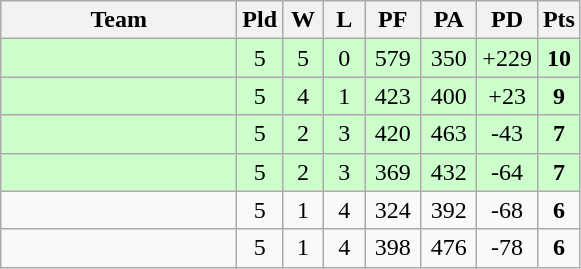<table class="wikitable" style="text-align:center;">
<tr>
<th width=150>Team</th>
<th width=20>Pld</th>
<th width=20>W</th>
<th width=20>L</th>
<th width=30>PF</th>
<th width=30>PA</th>
<th width=30>PD</th>
<th width=20>Pts</th>
</tr>
<tr bgcolor="#ccffcc">
<td align="left"></td>
<td>5</td>
<td>5</td>
<td>0</td>
<td>579</td>
<td>350</td>
<td>+229</td>
<td><strong>10</strong></td>
</tr>
<tr bgcolor="#ccffcc">
<td align="left"></td>
<td>5</td>
<td>4</td>
<td>1</td>
<td>423</td>
<td>400</td>
<td>+23</td>
<td><strong>9</strong></td>
</tr>
<tr bgcolor="#ccffcc">
<td align="left"></td>
<td>5</td>
<td>2</td>
<td>3</td>
<td>420</td>
<td>463</td>
<td>-43</td>
<td><strong>7</strong></td>
</tr>
<tr bgcolor="#ccffcc">
<td align="left"></td>
<td>5</td>
<td>2</td>
<td>3</td>
<td>369</td>
<td>432</td>
<td>-64</td>
<td><strong>7</strong></td>
</tr>
<tr>
<td align="left"><strong></strong></td>
<td>5</td>
<td>1</td>
<td>4</td>
<td>324</td>
<td>392</td>
<td>-68</td>
<td><strong>6</strong></td>
</tr>
<tr>
<td align="left"></td>
<td>5</td>
<td>1</td>
<td>4</td>
<td>398</td>
<td>476</td>
<td>-78</td>
<td><strong>6</strong></td>
</tr>
</table>
